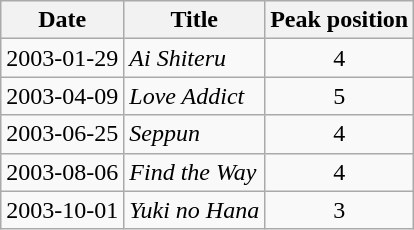<table class="wikitable">
<tr>
<th>Date</th>
<th>Title</th>
<th>Peak position</th>
</tr>
<tr>
<td>2003-01-29</td>
<td><em>Ai Shiteru</em></td>
<td align="center">4</td>
</tr>
<tr>
<td>2003-04-09</td>
<td><em>Love Addict</em></td>
<td align="center">5</td>
</tr>
<tr>
<td>2003-06-25</td>
<td><em>Seppun</em></td>
<td align="center">4</td>
</tr>
<tr>
<td>2003-08-06</td>
<td><em>Find the Way</em></td>
<td align="center">4</td>
</tr>
<tr>
<td>2003-10-01</td>
<td><em>Yuki no Hana</em></td>
<td align="center">3</td>
</tr>
</table>
